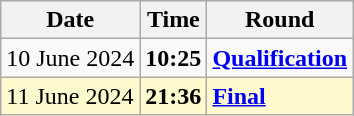<table class="wikitable">
<tr>
<th>Date</th>
<th>Time</th>
<th>Round</th>
</tr>
<tr>
<td>10 June 2024</td>
<td><strong>10:25</strong></td>
<td><strong><a href='#'>Qualification</a></strong></td>
</tr>
<tr style=background:lemonchiffon>
<td>11 June 2024</td>
<td><strong>21:36</strong></td>
<td><strong><a href='#'>Final</a></strong></td>
</tr>
</table>
